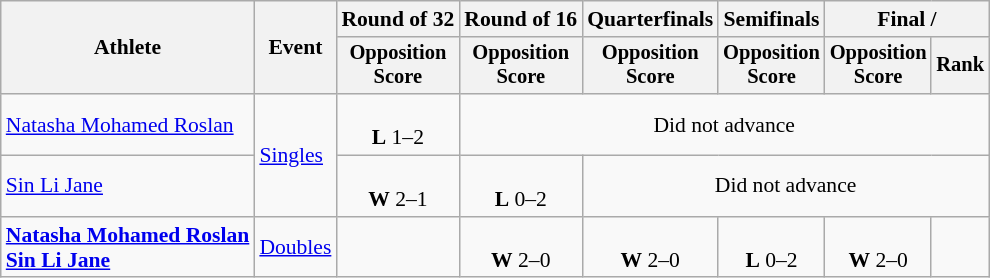<table class="wikitable" style="font-size:90%; text-align:center">
<tr>
<th rowspan=2>Athlete</th>
<th rowspan=2>Event</th>
<th>Round of 32</th>
<th>Round of 16</th>
<th>Quarterfinals</th>
<th>Semifinals</th>
<th colspan="2">Final / </th>
</tr>
<tr style="font-size:95%">
<th>Opposition<br>Score</th>
<th>Opposition<br>Score</th>
<th>Opposition<br>Score</th>
<th>Opposition<br>Score</th>
<th>Opposition<br>Score</th>
<th>Rank</th>
</tr>
<tr align=center>
<td align=left><a href='#'>Natasha Mohamed Roslan</a></td>
<td align=left rowspan=2><a href='#'>Singles</a></td>
<td><br><strong>L</strong> 1–2</td>
<td colspan="5">Did not advance</td>
</tr>
<tr align=center>
<td align=left><a href='#'>Sin Li Jane</a></td>
<td><br><strong>W</strong> 2–1</td>
<td><br><strong>L</strong> 0–2</td>
<td colspan="4">Did not advance</td>
</tr>
<tr align=center>
<td align=left><strong><a href='#'>Natasha Mohamed Roslan</a><br><a href='#'>Sin Li Jane</a></strong></td>
<td align=left><a href='#'>Doubles</a></td>
<td></td>
<td><br><strong>W</strong> 2–0</td>
<td><br><strong>W</strong> 2–0</td>
<td><br><strong>L</strong> 0–2</td>
<td><br><strong>W</strong> 2–0</td>
<td></td>
</tr>
</table>
